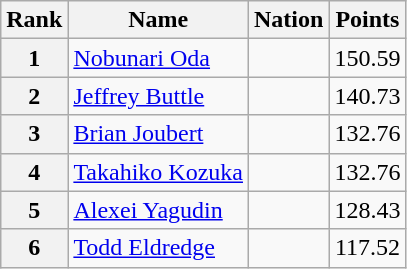<table class="wikitable sortable">
<tr>
<th>Rank</th>
<th>Name</th>
<th>Nation</th>
<th>Points</th>
</tr>
<tr>
<th>1</th>
<td><a href='#'>Nobunari Oda</a></td>
<td></td>
<td align="center">150.59</td>
</tr>
<tr>
<th>2</th>
<td><a href='#'>Jeffrey Buttle</a></td>
<td></td>
<td align="center">140.73</td>
</tr>
<tr>
<th>3</th>
<td><a href='#'>Brian Joubert</a></td>
<td></td>
<td align="center">132.76</td>
</tr>
<tr>
<th>4</th>
<td><a href='#'>Takahiko Kozuka</a></td>
<td></td>
<td align="center">132.76</td>
</tr>
<tr>
<th>5</th>
<td><a href='#'>Alexei Yagudin</a></td>
<td></td>
<td align="center">128.43</td>
</tr>
<tr>
<th>6</th>
<td><a href='#'>Todd Eldredge</a></td>
<td></td>
<td align="center">117.52</td>
</tr>
</table>
